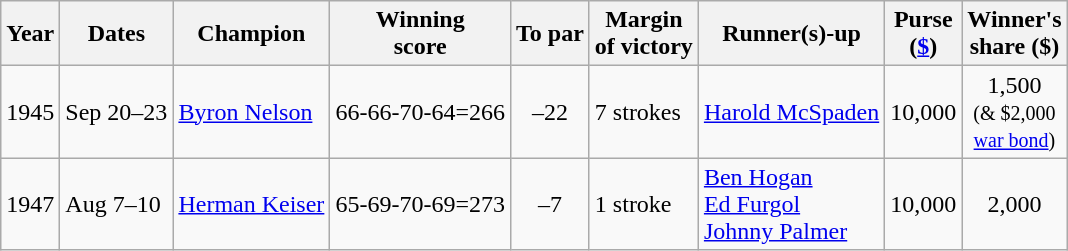<table class="wikitable">
<tr>
<th>Year</th>
<th>Dates</th>
<th>Champion</th>
<th>Winning<br>score</th>
<th>To par</th>
<th>Margin<br>of victory</th>
<th>Runner(s)-up</th>
<th>Purse<br>(<a href='#'>$</a>)</th>
<th>Winner's<br>share ($)</th>
</tr>
<tr>
<td>1945</td>
<td>Sep 20–23</td>
<td> <a href='#'>Byron Nelson</a></td>
<td align=right>66-66-70-64=266</td>
<td align=center>–22</td>
<td align=left>7 strokes</td>
<td> <a href='#'>Harold McSpaden</a></td>
<td align=center>10,000</td>
<td align=center>1,500<br><small>(& $2,000<br><a href='#'>war bond</a>)</small></td>
</tr>
<tr>
<td>1947</td>
<td>Aug 7–10</td>
<td> <a href='#'>Herman Keiser</a></td>
<td align=right>65-69-70-69=273</td>
<td align=center>–7</td>
<td align=left>1 stroke</td>
<td> <a href='#'>Ben Hogan</a><br> <a href='#'>Ed Furgol</a><br> <a href='#'>Johnny Palmer</a></td>
<td align=center>10,000</td>
<td align=center>2,000</td>
</tr>
</table>
